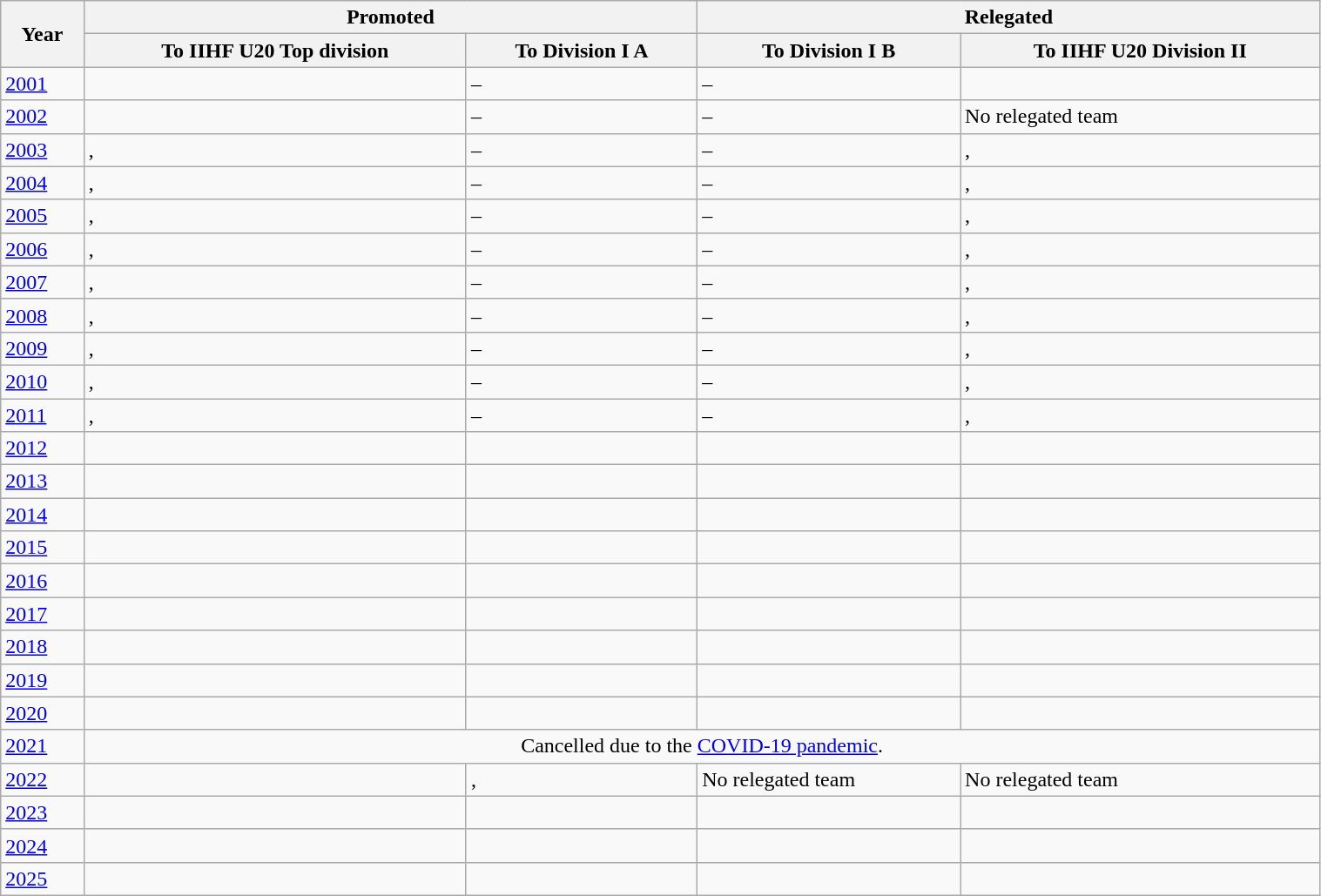<table class="wikitable" width=80%>
<tr>
<th rowspan=2>Year</th>
<th colspan=2>Promoted</th>
<th colspan=2>Relegated</th>
</tr>
<tr>
<th>To IIHF U20 Top division</th>
<th>To Division I A</th>
<th>To Division I B</th>
<th>To IIHF U20 Division II</th>
</tr>
<tr>
<td><a href='#'>2001</a></td>
<td></td>
<td>–</td>
<td>–</td>
<td></td>
</tr>
<tr>
<td><a href='#'>2002</a></td>
<td></td>
<td>–</td>
<td>–</td>
<td>No relegated team</td>
</tr>
<tr>
<td><a href='#'>2003</a></td>
<td>, </td>
<td>–</td>
<td>–</td>
<td>, </td>
</tr>
<tr>
<td><a href='#'>2004</a></td>
<td>, </td>
<td>–</td>
<td>–</td>
<td>, </td>
</tr>
<tr>
<td><a href='#'>2005</a></td>
<td>, </td>
<td>–</td>
<td>–</td>
<td>, </td>
</tr>
<tr>
<td><a href='#'>2006</a></td>
<td>, </td>
<td>–</td>
<td>–</td>
<td>, </td>
</tr>
<tr>
<td><a href='#'>2007</a></td>
<td>, </td>
<td>–</td>
<td>–</td>
<td>, </td>
</tr>
<tr>
<td><a href='#'>2008</a></td>
<td>, </td>
<td>–</td>
<td>–</td>
<td>, </td>
</tr>
<tr>
<td><a href='#'>2009</a></td>
<td>, </td>
<td>–</td>
<td>–</td>
<td>, </td>
</tr>
<tr>
<td><a href='#'>2010</a></td>
<td>, </td>
<td>–</td>
<td>–</td>
<td>, </td>
</tr>
<tr>
<td><a href='#'>2011</a></td>
<td>, </td>
<td>–</td>
<td>–</td>
<td>, </td>
</tr>
<tr>
<td><a href='#'>2012</a></td>
<td></td>
<td></td>
<td></td>
<td></td>
</tr>
<tr>
<td><a href='#'>2013</a></td>
<td></td>
<td></td>
<td></td>
<td></td>
</tr>
<tr>
<td><a href='#'>2014</a></td>
<td></td>
<td></td>
<td></td>
<td></td>
</tr>
<tr>
<td><a href='#'>2015</a></td>
<td></td>
<td></td>
<td></td>
<td></td>
</tr>
<tr>
<td><a href='#'>2016</a></td>
<td></td>
<td></td>
<td></td>
<td></td>
</tr>
<tr>
<td><a href='#'>2017</a></td>
<td></td>
<td></td>
<td></td>
<td></td>
</tr>
<tr>
<td><a href='#'>2018</a></td>
<td></td>
<td></td>
<td></td>
<td></td>
</tr>
<tr>
<td><a href='#'>2019</a></td>
<td></td>
<td></td>
<td></td>
<td></td>
</tr>
<tr>
<td><a href='#'>2020</a></td>
<td></td>
<td></td>
<td></td>
<td></td>
</tr>
<tr>
<td><a href='#'>2021</a></td>
<td colspan=4 align=center>Cancelled due to the <a href='#'>COVID-19 pandemic</a>.</td>
</tr>
<tr>
<td><a href='#'>2022</a></td>
<td></td>
<td>, </td>
<td>No relegated team</td>
<td>No relegated team</td>
</tr>
<tr>
<td><a href='#'>2023</a></td>
<td></td>
<td></td>
<td></td>
<td></td>
</tr>
<tr>
<td><a href='#'>2024</a></td>
<td></td>
<td></td>
<td></td>
<td></td>
</tr>
<tr>
<td><a href='#'>2025</a></td>
<td></td>
<td></td>
<td></td>
<td></td>
</tr>
</table>
